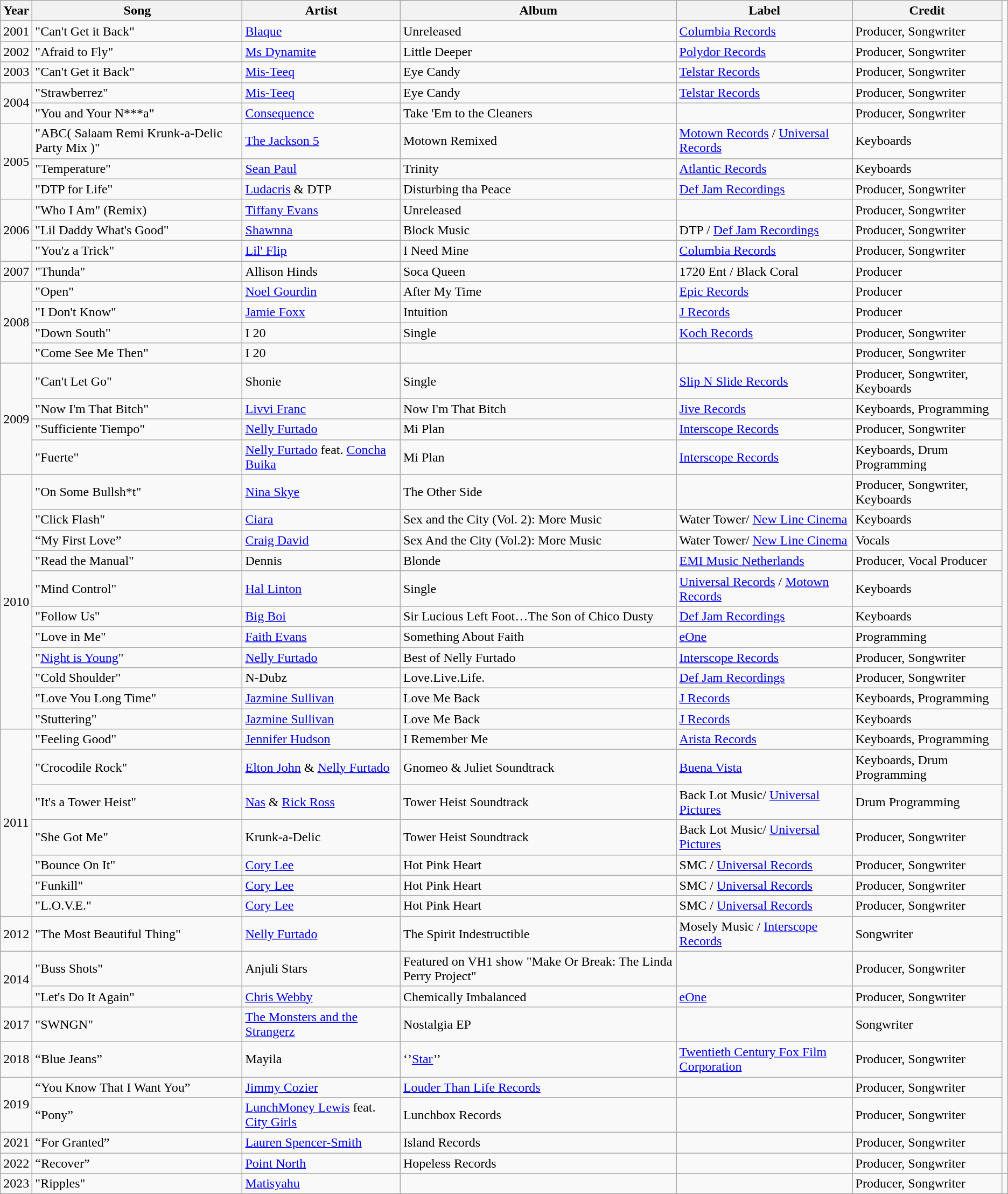<table class="wikitable">
<tr>
<th>Year</th>
<th>Song</th>
<th>Artist</th>
<th>Album</th>
<th>Label</th>
<th>Credit</th>
</tr>
<tr>
<td>2001</td>
<td>"Can't Get it Back"</td>
<td><a href='#'>Blaque</a></td>
<td>Unreleased</td>
<td><a href='#'>Columbia Records</a></td>
<td>Producer, Songwriter</td>
</tr>
<tr>
<td rowspan=1>2002</td>
<td>"Afraid to Fly"</td>
<td><a href='#'>Ms Dynamite</a></td>
<td>Little Deeper</td>
<td><a href='#'>Polydor Records</a></td>
<td>Producer, Songwriter</td>
</tr>
<tr>
<td rowspan=1>2003</td>
<td>"Can't Get it Back"</td>
<td><a href='#'>Mis-Teeq</a></td>
<td>Eye Candy</td>
<td><a href='#'>Telstar Records</a></td>
<td>Producer, Songwriter</td>
</tr>
<tr>
<td rowspan=2>2004</td>
<td>"Strawberrez"</td>
<td><a href='#'>Mis-Teeq</a></td>
<td>Eye Candy</td>
<td><a href='#'>Telstar Records</a></td>
<td>Producer, Songwriter</td>
</tr>
<tr>
<td>"You and Your N***a"</td>
<td><a href='#'>Consequence</a></td>
<td>Take 'Em to the Cleaners</td>
<td></td>
<td>Producer, Songwriter</td>
</tr>
<tr>
<td rowspan=3>2005</td>
<td>"ABC( Salaam Remi Krunk-a-Delic Party Mix )"</td>
<td><a href='#'>The Jackson 5</a></td>
<td>Motown Remixed</td>
<td><a href='#'>Motown Records</a> / <a href='#'>Universal Records</a></td>
<td>Keyboards</td>
</tr>
<tr>
<td>"Temperature"</td>
<td><a href='#'>Sean Paul</a></td>
<td>Trinity</td>
<td><a href='#'>Atlantic Records</a></td>
<td>Keyboards</td>
</tr>
<tr>
<td>"DTP for Life"</td>
<td><a href='#'>Ludacris</a> & DTP</td>
<td>Disturbing tha Peace</td>
<td><a href='#'>Def Jam Recordings</a></td>
<td>Producer, Songwriter</td>
</tr>
<tr>
<td rowspan=3>2006</td>
<td>"Who I Am" (Remix)</td>
<td><a href='#'>Tiffany Evans</a></td>
<td>Unreleased</td>
<td></td>
<td>Producer, Songwriter</td>
</tr>
<tr>
<td>"Lil Daddy What's Good"</td>
<td><a href='#'>Shawnna</a></td>
<td>Block Music</td>
<td>DTP / <a href='#'>Def Jam Recordings</a></td>
<td>Producer, Songwriter</td>
</tr>
<tr>
<td>"You'z a Trick"</td>
<td><a href='#'>Lil' Flip</a></td>
<td>I Need Mine</td>
<td><a href='#'>Columbia Records</a></td>
<td>Producer, Songwriter</td>
</tr>
<tr>
<td rowspan=1>2007</td>
<td>"Thunda"</td>
<td>Allison Hinds</td>
<td>Soca Queen</td>
<td>1720 Ent / Black Coral</td>
<td>Producer</td>
</tr>
<tr>
<td rowspan=4>2008</td>
<td>"Open"</td>
<td><a href='#'>Noel Gourdin</a></td>
<td>After My Time</td>
<td><a href='#'>Epic Records</a></td>
<td>Producer</td>
</tr>
<tr>
<td>"I Don't Know"</td>
<td><a href='#'>Jamie Foxx</a></td>
<td>Intuition</td>
<td><a href='#'>J Records</a></td>
<td>Producer</td>
</tr>
<tr>
<td>"Down South"</td>
<td>I 20</td>
<td>Single</td>
<td><a href='#'>Koch Records</a></td>
<td>Producer, Songwriter</td>
</tr>
<tr>
<td>"Come See Me Then"</td>
<td>I 20</td>
<td></td>
<td></td>
<td>Producer, Songwriter</td>
</tr>
<tr>
<td rowspan=4>2009</td>
<td>"Can't Let Go"</td>
<td>Shonie</td>
<td>Single</td>
<td><a href='#'>Slip N Slide Records</a></td>
<td>Producer, Songwriter, Keyboards</td>
</tr>
<tr>
<td>"Now I'm That Bitch"</td>
<td><a href='#'>Livvi Franc</a></td>
<td>Now I'm That Bitch</td>
<td><a href='#'>Jive Records</a></td>
<td>Keyboards, Programming</td>
</tr>
<tr>
<td>"Sufficiente Tiempo"</td>
<td><a href='#'>Nelly Furtado</a></td>
<td>Mi Plan</td>
<td><a href='#'>Interscope Records</a></td>
<td>Producer, Songwriter</td>
</tr>
<tr>
<td>"Fuerte"</td>
<td><a href='#'>Nelly Furtado</a> feat. <a href='#'>Concha Buika</a></td>
<td>Mi Plan</td>
<td><a href='#'>Interscope Records</a></td>
<td>Keyboards, Drum Programming</td>
</tr>
<tr>
<td rowspan=11>2010</td>
<td>"On Some Bullsh*t"</td>
<td><a href='#'>Nina Skye</a></td>
<td>The Other Side</td>
<td></td>
<td>Producer, Songwriter, Keyboards</td>
</tr>
<tr>
<td>"Click Flash"</td>
<td><a href='#'>Ciara</a></td>
<td>Sex and the City (Vol. 2): More Music</td>
<td>Water Tower/ <a href='#'>New Line Cinema</a></td>
<td>Keyboards</td>
</tr>
<tr>
<td>“My First Love”</td>
<td><a href='#'>Craig David</a></td>
<td>Sex And the City (Vol.2): More Music</td>
<td>Water Tower/ <a href='#'>New Line Cinema</a></td>
<td>Vocals</td>
</tr>
<tr>
<td>"Read the Manual"</td>
<td>Dennis</td>
<td>Blonde</td>
<td><a href='#'>EMI Music Netherlands</a></td>
<td>Producer, Vocal Producer</td>
</tr>
<tr>
<td>"Mind Control"</td>
<td><a href='#'>Hal Linton</a></td>
<td>Single</td>
<td><a href='#'>Universal Records</a> / <a href='#'>Motown Records</a></td>
<td>Keyboards</td>
</tr>
<tr>
<td>"Follow Us"</td>
<td><a href='#'>Big Boi</a></td>
<td>Sir Lucious Left Foot…The Son of Chico Dusty</td>
<td><a href='#'>Def Jam Recordings</a></td>
<td>Keyboards</td>
</tr>
<tr>
<td>"Love in Me"</td>
<td><a href='#'>Faith Evans</a></td>
<td>Something About Faith</td>
<td><a href='#'>eOne</a></td>
<td>Programming</td>
</tr>
<tr>
<td>"<a href='#'>Night is Young</a>"</td>
<td><a href='#'>Nelly Furtado</a></td>
<td>Best of Nelly Furtado</td>
<td><a href='#'>Interscope Records</a></td>
<td>Producer, Songwriter</td>
</tr>
<tr>
<td>"Cold Shoulder"</td>
<td>N-Dubz</td>
<td>Love.Live.Life.</td>
<td><a href='#'>Def Jam Recordings</a></td>
<td>Producer, Songwriter</td>
</tr>
<tr>
<td>"Love You Long Time"</td>
<td><a href='#'>Jazmine Sullivan</a></td>
<td>Love Me Back</td>
<td><a href='#'>J Records</a></td>
<td>Keyboards, Programming</td>
</tr>
<tr>
<td>"Stuttering"</td>
<td><a href='#'>Jazmine Sullivan</a></td>
<td>Love Me Back</td>
<td><a href='#'>J Records</a></td>
<td>Keyboards</td>
</tr>
<tr>
<td rowspan=7>2011</td>
<td>"Feeling Good"</td>
<td><a href='#'>Jennifer Hudson</a></td>
<td>I Remember Me</td>
<td><a href='#'>Arista Records</a></td>
<td>Keyboards, Programming</td>
</tr>
<tr>
<td>"Crocodile Rock"</td>
<td><a href='#'>Elton John</a> & <a href='#'>Nelly Furtado</a></td>
<td>Gnomeo & Juliet Soundtrack</td>
<td><a href='#'>Buena Vista</a></td>
<td>Keyboards, Drum Programming</td>
</tr>
<tr>
<td>"It's a Tower Heist"</td>
<td><a href='#'>Nas</a> & <a href='#'>Rick Ross</a></td>
<td>Tower Heist Soundtrack</td>
<td>Back Lot Music/ <a href='#'>Universal Pictures</a></td>
<td>Drum Programming</td>
</tr>
<tr>
<td>"She Got Me"</td>
<td>Krunk-a-Delic</td>
<td>Tower Heist Soundtrack</td>
<td>Back Lot Music/ <a href='#'>Universal Pictures</a></td>
<td>Producer, Songwriter</td>
</tr>
<tr>
<td>"Bounce On It"</td>
<td><a href='#'>Cory Lee</a></td>
<td>Hot Pink Heart</td>
<td>SMC / <a href='#'>Universal Records</a></td>
<td>Producer, Songwriter</td>
</tr>
<tr>
<td>"Funkill"</td>
<td><a href='#'>Cory Lee</a></td>
<td>Hot Pink Heart</td>
<td>SMC / <a href='#'>Universal Records</a></td>
<td>Producer, Songwriter</td>
</tr>
<tr>
<td>"L.O.V.E."</td>
<td><a href='#'>Cory Lee</a></td>
<td>Hot Pink Heart</td>
<td>SMC / <a href='#'>Universal Records</a></td>
<td>Producer, Songwriter</td>
</tr>
<tr>
<td rowspan=1>2012</td>
<td>"The Most Beautiful Thing"</td>
<td><a href='#'>Nelly Furtado</a></td>
<td>The Spirit Indestructible</td>
<td>Mosely Music / <a href='#'>Interscope Records</a></td>
<td>Songwriter</td>
</tr>
<tr>
<td rowspan=2>2014</td>
<td>"Buss Shots"</td>
<td>Anjuli Stars</td>
<td>Featured on VH1 show "Make Or Break: The Linda Perry Project"</td>
<td></td>
<td>Producer, Songwriter</td>
</tr>
<tr>
<td>"Let's Do It Again"</td>
<td><a href='#'>Chris Webby</a></td>
<td>Chemically Imbalanced</td>
<td><a href='#'>eOne</a></td>
<td>Producer, Songwriter</td>
</tr>
<tr>
<td rowspan=>2017</td>
<td>"SWNGN"</td>
<td><a href='#'>The Monsters and the Strangerz</a></td>
<td>Nostalgia EP</td>
<td></td>
<td>Songwriter</td>
</tr>
<tr>
<td rowspan=>2018</td>
<td>“Blue Jeans”</td>
<td>Mayila</td>
<td>‘’<a href='#'>Star</a>’’</td>
<td><a href='#'>Twentieth Century Fox Film Corporation</a></td>
<td>Producer, Songwriter</td>
</tr>
<tr>
<td rowspan=2>2019</td>
<td>“You Know That I Want You”</td>
<td><a href='#'>Jimmy Cozier</a></td>
<td><a href='#'>Louder Than Life Records</a></td>
<td></td>
<td>Producer, Songwriter</td>
</tr>
<tr>
<td>“Pony”</td>
<td><a href='#'>LunchMoney Lewis</a> feat. <a href='#'>City Girls</a></td>
<td>Lunchbox Records</td>
<td></td>
<td>Producer, Songwriter</td>
</tr>
<tr>
<td rowspan=>2021</td>
<td>“For Granted”</td>
<td><a href='#'>Lauren Spencer-Smith</a></td>
<td>Island Records</td>
<td></td>
<td>Producer, Songwriter</td>
</tr>
<tr>
<td rowspan=>2022</td>
<td>“Recover”</td>
<td><a href='#'>Point North</a></td>
<td>Hopeless Records</td>
<td></td>
<td>Producer, Songwriter</td>
<td></td>
</tr>
<tr>
<td rowspan=>2023</td>
<td>"Ripples"</td>
<td><a href='#'>Matisyahu</a></td>
<td></td>
<td></td>
<td>Producer, Songwriter</td>
<td></td>
</tr>
</table>
